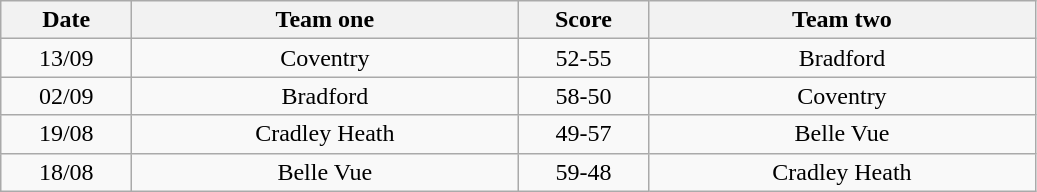<table class="wikitable" style="text-align: center">
<tr>
<th width=80>Date</th>
<th width=250>Team one</th>
<th width=80>Score</th>
<th width=250>Team two</th>
</tr>
<tr>
<td>13/09</td>
<td>Coventry</td>
<td>52-55</td>
<td>Bradford</td>
</tr>
<tr>
<td>02/09</td>
<td>Bradford</td>
<td>58-50</td>
<td>Coventry</td>
</tr>
<tr>
<td>19/08</td>
<td>Cradley Heath</td>
<td>49-57</td>
<td>Belle Vue</td>
</tr>
<tr>
<td>18/08</td>
<td>Belle Vue</td>
<td>59-48</td>
<td>Cradley Heath</td>
</tr>
</table>
